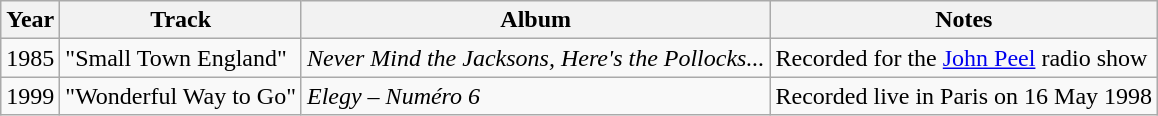<table class="wikitable">
<tr>
<th>Year</th>
<th>Track</th>
<th>Album</th>
<th>Notes</th>
</tr>
<tr>
<td>1985</td>
<td>"Small Town England"</td>
<td><em>Never Mind the Jacksons, Here's the Pollocks...</em></td>
<td>Recorded for the <a href='#'>John Peel</a> radio show</td>
</tr>
<tr>
<td>1999</td>
<td>"Wonderful Way to Go"</td>
<td><em>Elegy – Numéro 6</em></td>
<td>Recorded live in Paris on 16 May 1998</td>
</tr>
</table>
